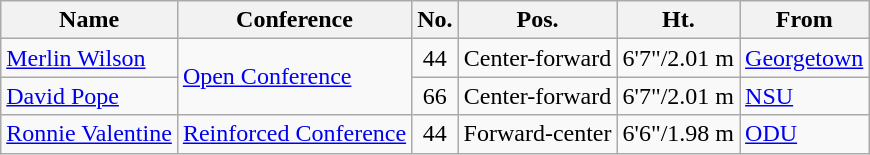<table class="wikitable" border="1">
<tr>
<th>Name</th>
<th>Conference</th>
<th>No.</th>
<th>Pos.</th>
<th>Ht.</th>
<th>From</th>
</tr>
<tr>
<td><a href='#'>Merlin Wilson</a></td>
<td rowspan="2"><a href='#'>Open Conference</a></td>
<td align="center">44</td>
<td align="center">Center-forward</td>
<td align="center">6'7"/2.01 m</td>
<td><a href='#'>Georgetown</a></td>
</tr>
<tr>
<td><a href='#'>David Pope</a></td>
<td align="center">66</td>
<td align="center">Center-forward</td>
<td align="center">6'7"/2.01 m</td>
<td><a href='#'>NSU</a></td>
</tr>
<tr>
<td><a href='#'>Ronnie Valentine</a></td>
<td><a href='#'>Reinforced Conference</a></td>
<td align="center">44</td>
<td align="center">Forward-center</td>
<td align="center">6'6"/1.98 m</td>
<td><a href='#'>ODU</a></td>
</tr>
</table>
